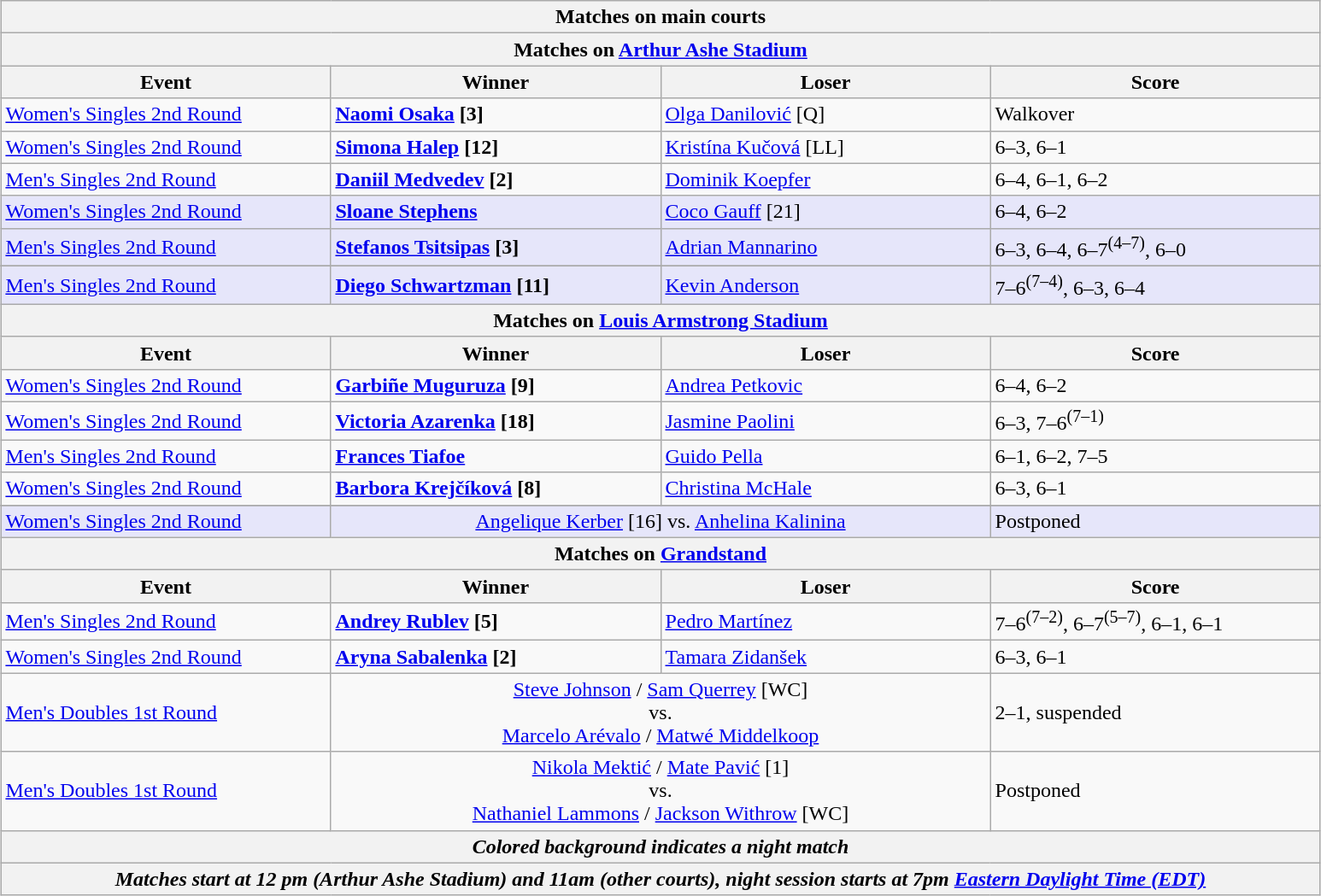<table class="wikitable" style="margin:auto;">
<tr>
<th colspan="4" style="white-space:nowrap;">Matches on main courts</th>
</tr>
<tr>
<th colspan="4"><strong>Matches on <a href='#'>Arthur Ashe Stadium</a></strong></th>
</tr>
<tr>
<th width="250">Event</th>
<th width="250">Winner</th>
<th width="250">Loser</th>
<th width="250">Score</th>
</tr>
<tr>
<td><a href='#'>Women's Singles 2nd Round</a></td>
<td><strong> <a href='#'>Naomi Osaka</a> [3]</strong></td>
<td> <a href='#'>Olga Danilović</a> [Q]</td>
<td>Walkover</td>
</tr>
<tr>
<td><a href='#'>Women's Singles 2nd Round</a></td>
<td><strong> <a href='#'>Simona Halep</a> [12]</strong></td>
<td> <a href='#'>Kristína Kučová</a> [LL]</td>
<td>6–3, 6–1</td>
</tr>
<tr>
<td><a href='#'>Men's Singles 2nd Round</a></td>
<td><strong> <a href='#'>Daniil Medvedev</a> [2]</strong></td>
<td> <a href='#'>Dominik Koepfer</a></td>
<td>6–4, 6–1, 6–2</td>
</tr>
<tr bgcolor="lavender">
<td><a href='#'>Women's Singles 2nd Round</a></td>
<td><strong> <a href='#'>Sloane Stephens</a></strong></td>
<td> <a href='#'>Coco Gauff</a> [21]</td>
<td>6–4, 6–2</td>
</tr>
<tr bgcolor="lavender">
<td><a href='#'>Men's Singles 2nd Round</a></td>
<td><strong> <a href='#'>Stefanos Tsitsipas</a> [3]</strong></td>
<td> <a href='#'>Adrian Mannarino</a></td>
<td>6–3, 6–4, 6–7<sup>(4–7)</sup>, 6–0</td>
</tr>
<tr>
</tr>
<tr bgcolor="lavender">
<td><a href='#'>Men's Singles 2nd Round</a></td>
<td><strong> <a href='#'>Diego Schwartzman</a> [11]</strong></td>
<td> <a href='#'>Kevin Anderson</a></td>
<td>7–6<sup>(7–4)</sup>, 6–3, 6–4</td>
</tr>
<tr>
<th colspan="4"><strong>Matches on <a href='#'>Louis Armstrong Stadium</a></strong></th>
</tr>
<tr>
<th width="250">Event</th>
<th width="250">Winner</th>
<th width="250">Loser</th>
<th width="250">Score</th>
</tr>
<tr>
<td><a href='#'>Women's Singles 2nd Round</a></td>
<td><strong> <a href='#'>Garbiñe Muguruza</a> [9]</strong></td>
<td> <a href='#'>Andrea Petkovic</a></td>
<td>6–4, 6–2</td>
</tr>
<tr>
<td><a href='#'>Women's Singles 2nd Round</a></td>
<td><strong> <a href='#'>Victoria Azarenka</a> [18]</strong></td>
<td> <a href='#'>Jasmine Paolini</a></td>
<td>6–3, 7–6<sup>(7–1)</sup></td>
</tr>
<tr>
<td><a href='#'>Men's Singles 2nd Round</a></td>
<td><strong> <a href='#'>Frances Tiafoe</a></strong></td>
<td> <a href='#'>Guido Pella</a></td>
<td>6–1, 6–2, 7–5</td>
</tr>
<tr>
<td><a href='#'>Women's Singles 2nd Round</a></td>
<td><strong> <a href='#'>Barbora Krejčíková</a> [8]</strong></td>
<td> <a href='#'>Christina McHale</a></td>
<td>6–3, 6–1</td>
</tr>
<tr>
</tr>
<tr bgcolor="lavender">
<td><a href='#'>Women's Singles 2nd Round</a></td>
<td align="center" colspan="2"> <a href='#'>Angelique Kerber</a> [16] vs.  <a href='#'>Anhelina Kalinina</a></td>
<td>Postponed</td>
</tr>
<tr>
<th colspan="4"><strong>Matches on <a href='#'>Grandstand</a></strong></th>
</tr>
<tr>
<th width="250">Event</th>
<th width="250">Winner</th>
<th width="250">Loser</th>
<th width="250">Score</th>
</tr>
<tr>
<td><a href='#'>Men's Singles 2nd Round</a></td>
<td><strong> <a href='#'>Andrey Rublev</a> [5]</strong></td>
<td> <a href='#'>Pedro Martínez</a></td>
<td>7–6<sup>(7–2)</sup>, 6–7<sup>(5–7)</sup>, 6–1, 6–1</td>
</tr>
<tr>
<td><a href='#'>Women's Singles 2nd Round</a></td>
<td><strong> <a href='#'>Aryna Sabalenka</a> [2]</strong></td>
<td> <a href='#'>Tamara Zidanšek</a></td>
<td>6–3, 6–1</td>
</tr>
<tr>
<td><a href='#'>Men's Doubles 1st Round</a></td>
<td align="center" colspan="2"> <a href='#'>Steve Johnson</a> /  <a href='#'>Sam Querrey</a> [WC]<br>vs.<br> <a href='#'>Marcelo Arévalo</a> /  <a href='#'>Matwé Middelkoop</a></td>
<td>2–1, suspended</td>
</tr>
<tr>
<td><a href='#'>Men's Doubles 1st Round</a></td>
<td align="center" colspan="2"> <a href='#'>Nikola Mektić</a> /  <a href='#'>Mate Pavić</a> [1]<br>vs.<br> <a href='#'>Nathaniel Lammons</a> /  <a href='#'>Jackson Withrow</a> [WC]</td>
<td>Postponed</td>
</tr>
<tr>
<th colspan="4"><em>Colored background indicates a night match</em></th>
</tr>
<tr>
<th colspan="4"><em>Matches start at 12 pm (Arthur Ashe Stadium) and 11am (other courts), night session starts at 7pm <a href='#'>Eastern Daylight Time (EDT)</a></em></th>
</tr>
</table>
